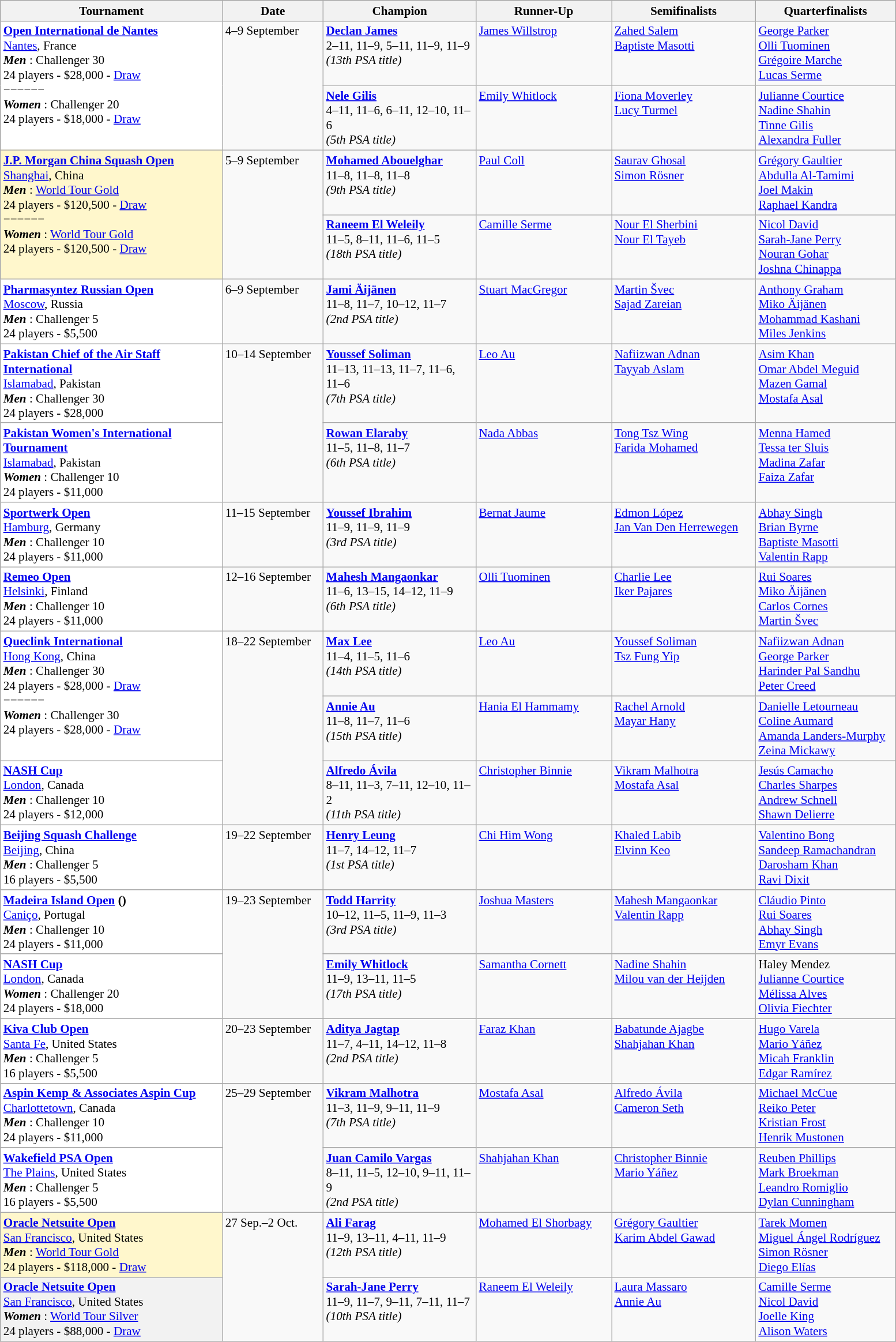<table class="wikitable" style="font-size:88%">
<tr>
<th width=250>Tournament</th>
<th width=110>Date</th>
<th width=170>Champion</th>
<th width=150>Runner-Up</th>
<th width=160>Semifinalists</th>
<th width=155>Quarterfinalists</th>
</tr>
<tr valign=top>
<td rowspan=2 style="background:#fff;"><strong><a href='#'>Open International de Nantes</a></strong><br> <a href='#'>Nantes</a>, France<br><strong> <em>Men</em> </strong>: Challenger 30<br>24 players - $28,000 - <a href='#'>Draw</a><br>−−−−−−<br><strong> <em>Women</em> </strong>: Challenger 20<br>24 players - $18,000 - <a href='#'>Draw</a></td>
<td rowspan=2>4–9 September</td>
<td> <strong><a href='#'>Declan James</a></strong><br>2–11, 11–9, 5–11, 11–9, 11–9<br><em>(13th PSA title)</em></td>
<td> <a href='#'>James Willstrop</a></td>
<td> <a href='#'>Zahed Salem</a><br> <a href='#'>Baptiste Masotti</a></td>
<td> <a href='#'>George Parker</a><br> <a href='#'>Olli Tuominen</a><br> <a href='#'>Grégoire Marche</a><br> <a href='#'>Lucas Serme</a></td>
</tr>
<tr valign=top>
<td> <strong><a href='#'>Nele Gilis</a></strong><br>4–11, 11–6, 6–11, 12–10, 11–6<br><em>(5th PSA title)</em></td>
<td> <a href='#'>Emily Whitlock</a></td>
<td> <a href='#'>Fiona Moverley</a><br> <a href='#'>Lucy Turmel</a></td>
<td> <a href='#'>Julianne Courtice</a><br> <a href='#'>Nadine Shahin</a><br> <a href='#'>Tinne Gilis</a><br> <a href='#'>Alexandra Fuller</a></td>
</tr>
<tr valign=top>
<td rowspan=2 style="background:#fff7cc;"><strong><a href='#'>J.P. Morgan China Squash Open</a></strong><br> <a href='#'>Shanghai</a>, China<br><strong> <em>Men</em> </strong>: <a href='#'>World Tour Gold</a><br>24 players - $120,500 - <a href='#'>Draw</a><br>−−−−−−<br><strong> <em>Women</em> </strong>: <a href='#'>World Tour Gold</a><br>24 players - $120,500 - <a href='#'>Draw</a></td>
<td rowspan=2>5–9 September</td>
<td> <strong><a href='#'>Mohamed Abouelghar</a></strong><br>11–8, 11–8, 11–8<br><em>(9th PSA title)</em></td>
<td> <a href='#'>Paul Coll</a></td>
<td> <a href='#'>Saurav Ghosal</a><br> <a href='#'>Simon Rösner</a></td>
<td> <a href='#'>Grégory Gaultier</a><br> <a href='#'>Abdulla Al-Tamimi</a><br> <a href='#'>Joel Makin</a><br> <a href='#'>Raphael Kandra</a></td>
</tr>
<tr valign=top>
<td> <strong><a href='#'>Raneem El Weleily</a></strong><br>11–5, 8–11, 11–6, 11–5<br><em>(18th PSA title)</em></td>
<td> <a href='#'>Camille Serme</a></td>
<td> <a href='#'>Nour El Sherbini</a><br> <a href='#'>Nour El Tayeb</a></td>
<td> <a href='#'>Nicol David</a><br> <a href='#'>Sarah-Jane Perry</a><br> <a href='#'>Nouran Gohar</a><br> <a href='#'>Joshna Chinappa</a></td>
</tr>
<tr valign=top>
<td style="background:#fff;"><strong><a href='#'>Pharmasyntez Russian Open</a></strong><br> <a href='#'>Moscow</a>, Russia<br><strong> <em>Men</em> </strong>: Challenger 5<br>24 players - $5,500</td>
<td>6–9 September</td>
<td><strong> <a href='#'>Jami Äijänen</a></strong><br> 11–8, 11–7, 10–12, 11–7 <br><em>(2nd PSA title)</em></td>
<td> <a href='#'>Stuart MacGregor</a></td>
<td> <a href='#'>Martin Švec</a><br> <a href='#'>Sajad Zareian</a></td>
<td> <a href='#'>Anthony Graham</a><br> <a href='#'>Miko Äijänen</a><br> <a href='#'>Mohammad Kashani</a><br> <a href='#'>Miles Jenkins</a></td>
</tr>
<tr valign=top>
<td style="background:#fff;"><strong><a href='#'>Pakistan Chief of the Air Staff International</a></strong><br> <a href='#'>Islamabad</a>, Pakistan<br><strong> <em>Men</em> </strong>: Challenger 30<br>24 players - $28,000</td>
<td rowspan=2>10–14 September</td>
<td> <strong><a href='#'>Youssef Soliman</a></strong><br>11–13, 11–13, 11–7, 11–6, 11–6<br><em>(7th PSA title)</em></td>
<td> <a href='#'>Leo Au</a></td>
<td> <a href='#'>Nafiizwan Adnan</a><br> <a href='#'>Tayyab Aslam</a></td>
<td> <a href='#'>Asim Khan</a><br> <a href='#'>Omar Abdel Meguid</a><br> <a href='#'>Mazen Gamal</a><br> <a href='#'>Mostafa Asal</a></td>
</tr>
<tr valign=top>
<td style="background:#fff;"><strong><a href='#'>Pakistan Women's International Tournament</a></strong><br> <a href='#'>Islamabad</a>, Pakistan<br><strong> <em>Women</em> </strong>: Challenger 10<br>24 players - $11,000</td>
<td> <strong><a href='#'>Rowan Elaraby</a></strong><br>11–5, 11–8, 11–7<br><em>(6th PSA title)</em></td>
<td> <a href='#'>Nada Abbas</a></td>
<td> <a href='#'>Tong Tsz Wing</a><br> <a href='#'>Farida Mohamed</a></td>
<td> <a href='#'>Menna Hamed</a><br> <a href='#'>Tessa ter Sluis</a><br> <a href='#'>Madina Zafar</a><br> <a href='#'>Faiza Zafar</a></td>
</tr>
<tr valign=top>
<td style="background:#fff;"><strong><a href='#'>Sportwerk Open</a></strong><br> <a href='#'>Hamburg</a>, Germany<br><strong> <em>Men</em> </strong>: Challenger 10<br>24 players - $11,000</td>
<td>11–15 September</td>
<td> <strong><a href='#'>Youssef Ibrahim</a></strong><br>11–9, 11–9, 11–9<br><em>(3rd PSA title)</em></td>
<td> <a href='#'>Bernat Jaume</a></td>
<td> <a href='#'>Edmon López</a><br> <a href='#'>Jan Van Den Herrewegen</a></td>
<td> <a href='#'>Abhay Singh</a><br> <a href='#'>Brian Byrne</a><br> <a href='#'>Baptiste Masotti</a><br> <a href='#'>Valentin Rapp</a></td>
</tr>
<tr valign=top>
<td style="background:#fff;"><strong><a href='#'>Remeo Open</a></strong><br> <a href='#'>Helsinki</a>, Finland<br><strong> <em>Men</em> </strong>: Challenger 10<br>24 players - $11,000</td>
<td>12–16 September</td>
<td> <strong><a href='#'>Mahesh Mangaonkar</a></strong><br>11–6, 13–15, 14–12, 11–9<br><em>(6th PSA title)</em></td>
<td> <a href='#'>Olli Tuominen</a></td>
<td> <a href='#'>Charlie Lee</a><br> <a href='#'>Iker Pajares</a></td>
<td> <a href='#'>Rui Soares</a><br> <a href='#'>Miko Äijänen</a><br> <a href='#'>Carlos Cornes</a><br> <a href='#'>Martin Švec</a></td>
</tr>
<tr valign=top>
<td rowspan=2 style="background:#fff;"><strong><a href='#'>Queclink  International</a></strong><br> <a href='#'>Hong Kong</a>, China<br><strong> <em>Men</em> </strong>: Challenger 30<br>24 players - $28,000 - <a href='#'>Draw</a><br>−−−−−−<br><strong> <em>Women</em> </strong>: Challenger 30<br>24 players - $28,000 - <a href='#'>Draw</a></td>
<td rowspan=3>18–22 September</td>
<td> <strong><a href='#'>Max Lee</a></strong><br>11–4, 11–5, 11–6<br><em>(14th PSA title)</em></td>
<td> <a href='#'>Leo Au</a></td>
<td> <a href='#'>Youssef Soliman</a><br> <a href='#'>Tsz Fung Yip</a></td>
<td> <a href='#'>Nafiizwan Adnan</a><br> <a href='#'>George Parker</a><br> <a href='#'>Harinder Pal Sandhu</a><br> <a href='#'>Peter Creed</a></td>
</tr>
<tr valign=top>
<td> <strong><a href='#'>Annie Au</a></strong><br>11–8, 11–7, 11–6<br><em>(15th PSA title)</em></td>
<td> <a href='#'>Hania El Hammamy</a></td>
<td> <a href='#'>Rachel Arnold</a><br> <a href='#'>Mayar Hany</a></td>
<td> <a href='#'>Danielle Letourneau</a><br> <a href='#'>Coline Aumard</a><br> <a href='#'>Amanda Landers-Murphy</a><br> <a href='#'>Zeina Mickawy</a></td>
</tr>
<tr valign=top>
<td style="background:#fff;"><strong><a href='#'>NASH Cup</a></strong><br> <a href='#'>London</a>, Canada<br><strong> <em>Men</em> </strong>: Challenger 10<br>24 players - $12,000</td>
<td> <strong><a href='#'>Alfredo Ávila</a></strong><br>8–11, 11–3, 7–11, 12–10, 11–2<br><em>(11th PSA title)</em></td>
<td> <a href='#'>Christopher Binnie</a></td>
<td> <a href='#'>Vikram Malhotra</a><br> <a href='#'>Mostafa Asal</a></td>
<td> <a href='#'>Jesús Camacho</a><br> <a href='#'>Charles Sharpes</a><br> <a href='#'>Andrew Schnell</a><br> <a href='#'>Shawn Delierre</a></td>
</tr>
<tr valign=top>
<td style="background:#fff;"><strong><a href='#'>Beijing Squash Challenge</a></strong><br> <a href='#'>Beijing</a>, China<br><strong> <em>Men</em> </strong>: Challenger 5<br>16 players - $5,500</td>
<td>19–22 September</td>
<td> <strong><a href='#'>Henry Leung</a></strong><br>11–7, 14–12, 11–7 <br><em>(1st PSA title)</em></td>
<td> <a href='#'>Chi Him Wong</a></td>
<td> <a href='#'>Khaled Labib</a><br> <a href='#'>Elvinn Keo</a></td>
<td> <a href='#'>Valentino Bong</a><br> <a href='#'>Sandeep Ramachandran</a><br> <a href='#'>Darosham Khan</a><br> <a href='#'>Ravi Dixit</a></td>
</tr>
<tr valign=top>
<td style="background:#fff;"><strong><a href='#'>Madeira Island Open</a></strong> <strong>()</strong><br> <a href='#'>Caniço</a>, Portugal<br><strong> <em>Men</em> </strong>: Challenger 10<br>24 players - $11,000</td>
<td rowspan=2>19–23 September</td>
<td> <strong><a href='#'>Todd Harrity</a></strong><br>10–12, 11–5, 11–9, 11–3<br><em>(3rd PSA title)</em></td>
<td> <a href='#'>Joshua Masters</a></td>
<td> <a href='#'>Mahesh Mangaonkar</a><br> <a href='#'>Valentin Rapp</a></td>
<td> <a href='#'>Cláudio Pinto</a><br> <a href='#'>Rui Soares</a><br> <a href='#'>Abhay Singh</a><br> <a href='#'>Emyr Evans</a></td>
</tr>
<tr valign=top>
<td style="background:#fff;"><strong><a href='#'>NASH Cup</a></strong><br> <a href='#'>London</a>, Canada<br><strong> <em>Women</em> </strong>: Challenger 20<br>24 players - $18,000</td>
<td> <strong><a href='#'>Emily Whitlock</a></strong><br>11–9, 13–11, 11–5<br><em>(17th PSA title)</em></td>
<td> <a href='#'>Samantha Cornett</a></td>
<td> <a href='#'>Nadine Shahin</a><br> <a href='#'>Milou van der Heijden</a></td>
<td> Haley Mendez<br> <a href='#'>Julianne Courtice</a><br> <a href='#'>Mélissa Alves</a><br> <a href='#'>Olivia Fiechter</a></td>
</tr>
<tr valign=top>
<td style="background:#fff;"><strong><a href='#'>Kiva Club Open</a></strong><br> <a href='#'>Santa Fe</a>, United States<br><strong> <em>Men</em> </strong>: Challenger 5<br>16 players - $5,500</td>
<td>20–23 September</td>
<td> <strong><a href='#'>Aditya Jagtap</a></strong><br>11–7, 4–11, 14–12, 11–8<br><em>(2nd PSA title)</em></td>
<td> <a href='#'>Faraz Khan</a></td>
<td> <a href='#'>Babatunde Ajagbe</a><br> <a href='#'>Shahjahan Khan</a></td>
<td> <a href='#'>Hugo Varela</a><br> <a href='#'>Mario Yáñez</a><br> <a href='#'>Micah Franklin</a><br> <a href='#'>Edgar Ramírez</a></td>
</tr>
<tr valign=top>
<td style="background:#fff;"><strong><a href='#'>Aspin Kemp & Associates Aspin Cup</a></strong><br> <a href='#'>Charlottetown</a>, Canada<br><strong> <em>Men</em> </strong>: Challenger 10<br>24 players - $11,000</td>
<td rowspan=2>25–29 September</td>
<td> <strong><a href='#'>Vikram Malhotra</a></strong><br>11–3, 11–9, 9–11, 11–9<br><em>(7th PSA title)</em></td>
<td> <a href='#'>Mostafa Asal</a></td>
<td> <a href='#'>Alfredo Ávila</a><br> <a href='#'>Cameron Seth</a></td>
<td> <a href='#'>Michael McCue</a><br> <a href='#'>Reiko Peter</a><br> <a href='#'>Kristian Frost</a><br> <a href='#'>Henrik Mustonen</a></td>
</tr>
<tr valign=top>
<td style="background:#fff;"><strong><a href='#'>Wakefield PSA Open</a></strong><br> <a href='#'>The Plains</a>, United States<br><strong> <em>Men</em> </strong>: Challenger 5<br>16 players - $5,500</td>
<td> <strong><a href='#'>Juan Camilo Vargas</a></strong><br>8–11, 11–5, 12–10, 9–11, 11–9<br><em>(2nd PSA title)</em></td>
<td> <a href='#'>Shahjahan Khan</a></td>
<td> <a href='#'>Christopher Binnie</a><br> <a href='#'>Mario Yáñez</a></td>
<td> <a href='#'>Reuben Phillips</a><br> <a href='#'>Mark Broekman</a><br> <a href='#'>Leandro Romiglio</a><br> <a href='#'>Dylan Cunningham</a></td>
</tr>
<tr valign=top>
<td style="background:#fff7cc;"><strong><a href='#'>Oracle Netsuite Open</a></strong><br> <a href='#'>San Francisco</a>, United States<br><strong> <em>Men</em> </strong>: <a href='#'>World Tour Gold</a><br>24 players - $118,000 - <a href='#'>Draw</a></td>
<td rowspan=2>27 Sep.–2 Oct.</td>
<td> <strong><a href='#'>Ali Farag</a></strong><br>11–9, 13–11, 4–11, 11–9<br><em>(12th PSA title)</em></td>
<td> <a href='#'>Mohamed El Shorbagy</a></td>
<td> <a href='#'>Grégory Gaultier</a><br> <a href='#'>Karim Abdel Gawad</a></td>
<td> <a href='#'>Tarek Momen</a><br> <a href='#'>Miguel Ángel Rodríguez</a><br> <a href='#'>Simon Rösner</a><br> <a href='#'>Diego Elías</a></td>
</tr>
<tr valign=top>
<td style="background:#f2f2f2;"><strong><a href='#'>Oracle Netsuite Open</a></strong><br> <a href='#'>San Francisco</a>, United States<br><strong> <em>Women</em> </strong>: <a href='#'>World Tour Silver</a><br>24 players - $88,000 - <a href='#'>Draw</a></td>
<td> <strong><a href='#'>Sarah-Jane Perry</a></strong><br>11–9, 11–7, 9–11, 7–11, 11–7<br><em>(10th PSA title)</em></td>
<td> <a href='#'>Raneem El Weleily</a></td>
<td> <a href='#'>Laura Massaro</a><br> <a href='#'>Annie Au</a></td>
<td> <a href='#'>Camille Serme</a><br> <a href='#'>Nicol David</a><br> <a href='#'>Joelle King</a><br> <a href='#'>Alison Waters</a></td>
</tr>
</table>
